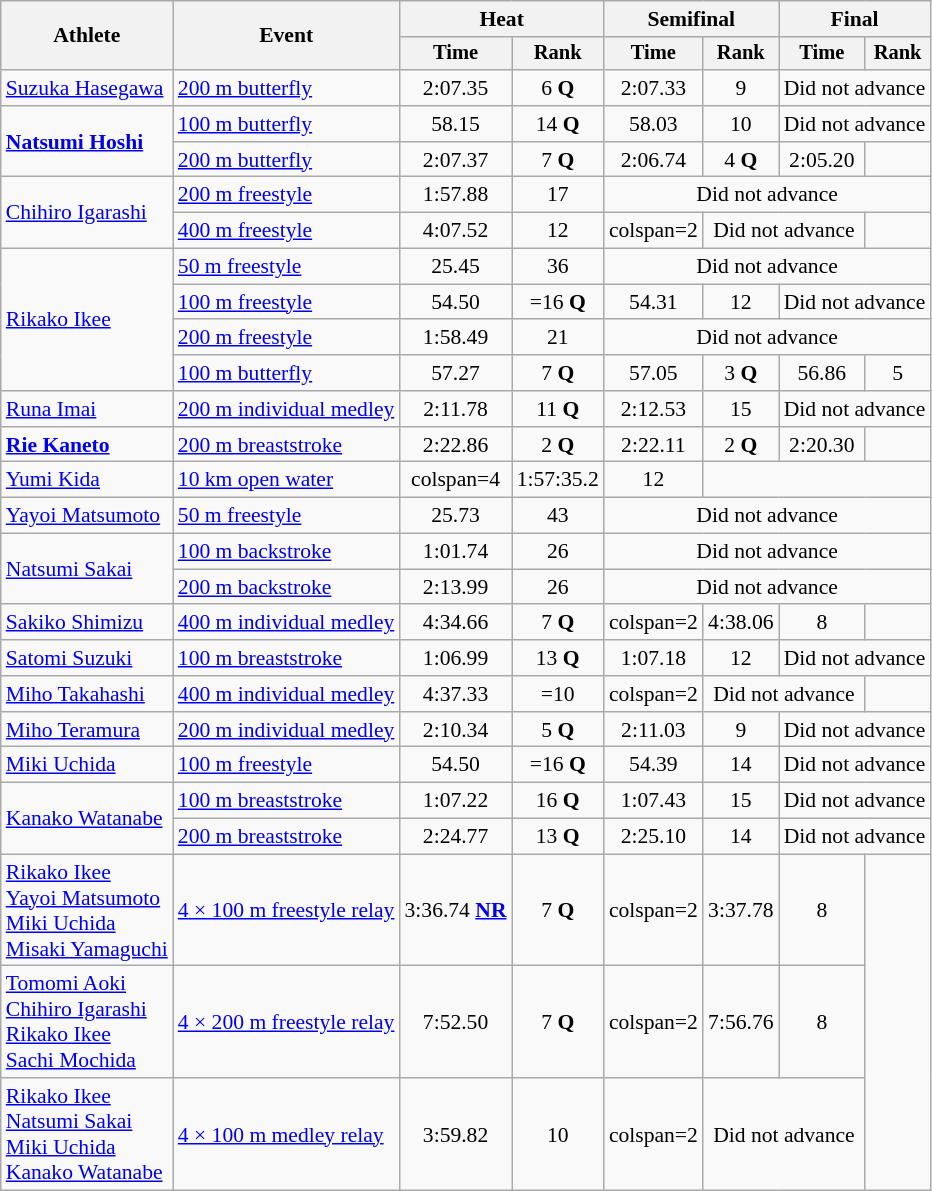<table class=wikitable style="font-size:90%">
<tr>
<th rowspan="2">Athlete</th>
<th rowspan="2">Event</th>
<th colspan="2">Heat</th>
<th colspan="2">Semifinal</th>
<th colspan="2">Final</th>
</tr>
<tr style="font-size:95%">
<th>Time</th>
<th>Rank</th>
<th>Time</th>
<th>Rank</th>
<th>Time</th>
<th>Rank</th>
</tr>
<tr align=center>
<td align=left><a href='#'>Suzuka Hasegawa</a></td>
<td align=left><a href='#'>200 m butterfly</a></td>
<td>2:07.35</td>
<td>6 <strong>Q</strong></td>
<td>2:07.33</td>
<td>9</td>
<td colspan=2>Did not advance</td>
</tr>
<tr align=center>
<td align=left rowspan=2><strong><a href='#'>Natsumi Hoshi</a></strong></td>
<td align=left><a href='#'>100 m butterfly</a></td>
<td>58.15</td>
<td>14 <strong>Q</strong></td>
<td>58.03</td>
<td>10</td>
<td colspan=2>Did not advance</td>
</tr>
<tr align=center>
<td align=left><a href='#'>200 m butterfly</a></td>
<td>2:07.37</td>
<td>7 <strong>Q</strong></td>
<td>2:06.74</td>
<td>4 <strong>Q</strong></td>
<td>2:05.20</td>
<td></td>
</tr>
<tr align=center>
<td align=left rowspan=2><a href='#'>Chihiro Igarashi</a></td>
<td align=left><a href='#'>200 m freestyle</a></td>
<td>1:57.88</td>
<td>17</td>
<td colspan=4>Did not advance</td>
</tr>
<tr align=center>
<td align=left><a href='#'>400 m freestyle</a></td>
<td>4:07.52</td>
<td>12</td>
<td>colspan=2 </td>
<td colspan=2>Did not advance</td>
</tr>
<tr align=center>
<td align=left rowspan=4><a href='#'>Rikako Ikee</a></td>
<td align=left><a href='#'>50 m freestyle</a></td>
<td>25.45</td>
<td>36</td>
<td colspan=4>Did not advance</td>
</tr>
<tr align=center>
<td align=left><a href='#'>100 m freestyle</a></td>
<td>54.50</td>
<td>=16 <strong>Q</strong></td>
<td>54.31</td>
<td>12</td>
<td colspan=2>Did not advance</td>
</tr>
<tr align=center>
<td align=left><a href='#'>200 m freestyle</a></td>
<td>1:58.49</td>
<td>21</td>
<td colspan=4>Did not advance</td>
</tr>
<tr align=center>
<td align=left><a href='#'>100 m butterfly</a></td>
<td>57.27</td>
<td>7 <strong>Q</strong></td>
<td>57.05</td>
<td>3 <strong>Q</strong></td>
<td>56.86</td>
<td>5</td>
</tr>
<tr align=center>
<td align=left><a href='#'>Runa Imai</a></td>
<td align=left><a href='#'>200 m individual medley</a></td>
<td>2:11.78</td>
<td>11 <strong>Q</strong></td>
<td>2:12.53</td>
<td>15</td>
<td colspan=2>Did not advance</td>
</tr>
<tr align=center>
<td align=left><strong><a href='#'>Rie Kaneto</a></strong></td>
<td align=left><a href='#'>200 m breaststroke</a></td>
<td>2:22.86</td>
<td>2 <strong>Q</strong></td>
<td>2:22.11</td>
<td>2 <strong>Q</strong></td>
<td>2:20.30</td>
<td></td>
</tr>
<tr align=center>
<td align=left><a href='#'>Yumi Kida</a></td>
<td align=left><a href='#'>10 km open water</a></td>
<td>colspan=4 </td>
<td>1:57:35.2</td>
<td>12</td>
</tr>
<tr align=center>
<td align=left><a href='#'>Yayoi Matsumoto</a></td>
<td align=left><a href='#'>50 m freestyle</a></td>
<td>25.73</td>
<td>43</td>
<td colspan=4>Did not advance</td>
</tr>
<tr align=center>
<td align=left rowspan=2><a href='#'>Natsumi Sakai</a></td>
<td align=left><a href='#'>100 m backstroke</a></td>
<td>1:01.74</td>
<td>26</td>
<td colspan=4>Did not advance</td>
</tr>
<tr align=center>
<td align=left><a href='#'>200 m backstroke</a></td>
<td>2:13.99</td>
<td>26</td>
<td colspan=4>Did not advance</td>
</tr>
<tr align=center>
<td align=left><a href='#'>Sakiko Shimizu</a></td>
<td align=left><a href='#'>400 m individual medley</a></td>
<td>4:34.66</td>
<td>7 <strong>Q</strong></td>
<td>colspan=2 </td>
<td>4:38.06</td>
<td>8</td>
</tr>
<tr align=center>
<td align=left><a href='#'>Satomi Suzuki</a></td>
<td align=left><a href='#'>100 m breaststroke</a></td>
<td>1:06.99</td>
<td>13 <strong>Q</strong></td>
<td>1:07.18</td>
<td>12</td>
<td colspan=2>Did not advance</td>
</tr>
<tr align=center>
<td align=left><a href='#'>Miho Takahashi</a></td>
<td align=left><a href='#'>400 m individual medley</a></td>
<td>4:37.33</td>
<td>=10</td>
<td>colspan=2 </td>
<td colspan=2>Did not advance</td>
</tr>
<tr align=center>
<td align=left><a href='#'>Miho Teramura</a></td>
<td align=left><a href='#'>200 m individual medley</a></td>
<td>2:10.34</td>
<td>5 <strong>Q</strong></td>
<td>2:11.03</td>
<td>9</td>
<td colspan=2>Did not advance</td>
</tr>
<tr align=center>
<td align=left><a href='#'>Miki Uchida</a></td>
<td align=left><a href='#'>100 m freestyle</a></td>
<td>54.50</td>
<td>=16 <strong>Q</strong></td>
<td>54.39</td>
<td>14</td>
<td colspan=2>Did not advance</td>
</tr>
<tr align=center>
<td align=left rowspan=2><a href='#'>Kanako Watanabe</a></td>
<td align=left><a href='#'>100 m breaststroke</a></td>
<td>1:07.22</td>
<td>16 <strong>Q</strong></td>
<td>1:07.43</td>
<td>15</td>
<td colspan=2>Did not advance</td>
</tr>
<tr align=center>
<td align=left><a href='#'>200 m breaststroke</a></td>
<td>2:24.77</td>
<td>13 <strong>Q</strong></td>
<td>2:25.10</td>
<td>14</td>
<td colspan=2>Did not advance</td>
</tr>
<tr align=center>
<td align=left><a href='#'>Rikako Ikee</a><br><a href='#'>Yayoi Matsumoto</a><br><a href='#'>Miki Uchida</a><br><a href='#'>Misaki Yamaguchi</a></td>
<td align=left><a href='#'>4 × 100 m freestyle relay</a></td>
<td>3:36.74 <strong><a href='#'>NR</a></strong></td>
<td>7 <strong>Q</strong></td>
<td>colspan=2 </td>
<td>3:37.78</td>
<td>8</td>
</tr>
<tr align=center>
<td align=left><a href='#'>Tomomi Aoki</a><br><a href='#'>Chihiro Igarashi</a><br><a href='#'>Rikako Ikee</a><br><a href='#'>Sachi Mochida</a></td>
<td align=left><a href='#'>4 × 200 m freestyle relay</a></td>
<td>7:52.50</td>
<td>7 <strong>Q</strong></td>
<td>colspan=2 </td>
<td>7:56.76</td>
<td>8</td>
</tr>
<tr align=center>
<td align=left><a href='#'>Rikako Ikee</a><br><a href='#'>Natsumi Sakai</a><br><a href='#'>Miki Uchida</a><br><a href='#'>Kanako Watanabe</a></td>
<td align=left><a href='#'>4 × 100 m medley relay</a></td>
<td>3:59.82</td>
<td>10</td>
<td>colspan=2 </td>
<td colspan=2>Did not advance</td>
</tr>
</table>
